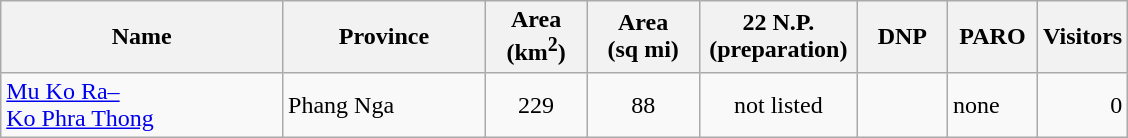<table class="wikitable sortable" style="max-width:600pt;">
<tr>
<th style="width:25%;">Name</th>
<th style="width:18%;">Province</th>
<th style="width:9%;">Area<br>(km<sup>2</sup>)</th>
<th style="width:10%;">Area<br>(sq mi)</th>
<th style="width:14%;">22 N.P.<br>(preparation)</th>
<th style="width:8%;">DNP</th>
<th style="width:8%;">PARO</th>
<th style="width:8%;">Visitors</th>
</tr>
<tr>
<td><a href='#'>Mu Ko Ra–<br>Ko Phra Thong</a></td>
<td>Phang Nga</td>
<td style="text-align:center;">229</td>
<td style="text-align:center;">88</td>
<td style="text-align:center;">not listed</td>
<td></td>
<td>none</td>
<td style="text-align:right;">0</td>
</tr>
</table>
